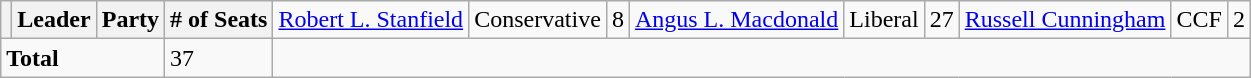<table class="wikitable">
<tr>
<th></th>
<th>Leader</th>
<th>Party</th>
<th># of Seats<br></th>
<td><a href='#'>Robert L. Stanfield</a></td>
<td>Conservative</td>
<td>8<br></td>
<td><a href='#'>Angus L. Macdonald</a></td>
<td>Liberal</td>
<td>27<br></td>
<td><a href='#'>Russell Cunningham</a></td>
<td>CCF</td>
<td>2</td>
</tr>
<tr>
<td colspan="3"><strong>Total</strong></td>
<td>37</td>
</tr>
</table>
